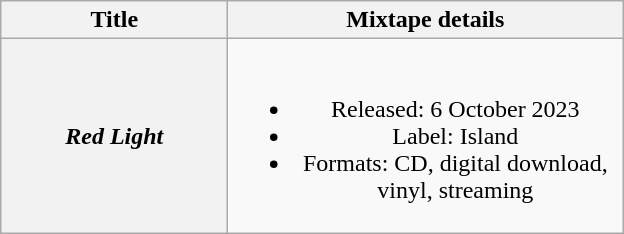<table class="wikitable plainrowheaders" style="text-align:center;">
<tr>
<th scope="col" style="width:9em;">Title</th>
<th scope="col" style="width:16em;">Mixtape details</th>
</tr>
<tr>
<th scope="row"><em>Red Light</em></th>
<td><br><ul><li>Released: 6 October 2023</li><li>Label: Island</li><li>Formats: CD, digital download, vinyl, streaming</li></ul></td>
</tr>
</table>
